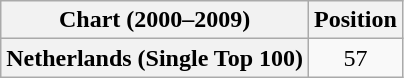<table class="wikitable plainrowheaders" style="text-align:center">
<tr>
<th scope="col">Chart (2000–2009)</th>
<th scope="col">Position</th>
</tr>
<tr>
<th scope="row">Netherlands (Single Top 100)</th>
<td>57</td>
</tr>
</table>
